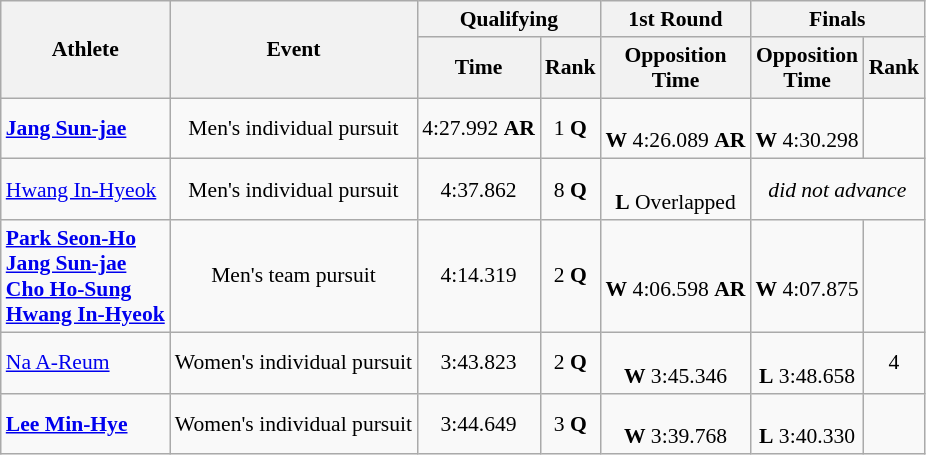<table class="wikitable" style="font-size:90%; text-align:center;">
<tr>
<th rowspan=2>Athlete</th>
<th rowspan=2>Event</th>
<th colspan=2>Qualifying</th>
<th>1st Round</th>
<th colspan=2>Finals</th>
</tr>
<tr>
<th>Time</th>
<th>Rank</th>
<th>Opposition<br>Time</th>
<th>Opposition<br>Time</th>
<th>Rank</th>
</tr>
<tr>
<td align=left><strong><a href='#'>Jang Sun-jae</a></strong></td>
<td>Men's individual pursuit</td>
<td>4:27.992 <strong>AR</strong></td>
<td>1 <strong>Q</strong></td>
<td><br><strong>W</strong> 4:26.089 <strong>AR</strong></td>
<td><br><strong>W</strong> 4:30.298</td>
<td></td>
</tr>
<tr>
<td align=left><a href='#'>Hwang In-Hyeok</a></td>
<td>Men's individual pursuit</td>
<td>4:37.862</td>
<td>8 <strong>Q</strong></td>
<td><br><strong>L</strong> Overlapped</td>
<td colspan=2><em>did not advance</em></td>
</tr>
<tr>
<td align=left><strong><a href='#'>Park Seon-Ho</a> <br> <a href='#'>Jang Sun-jae</a> <br> <a href='#'>Cho Ho-Sung</a> <br> <a href='#'>Hwang In-Hyeok</a></strong></td>
<td>Men's team pursuit</td>
<td>4:14.319</td>
<td>2 <strong>Q</strong></td>
<td><br><strong>W</strong> 4:06.598 <strong>AR</strong></td>
<td><br><strong>W</strong> 4:07.875</td>
<td></td>
</tr>
<tr>
<td align=left><a href='#'>Na A-Reum</a></td>
<td>Women's individual pursuit</td>
<td>3:43.823</td>
<td>2 <strong>Q</strong></td>
<td><br><strong>W</strong> 3:45.346</td>
<td><br><strong>L</strong> 3:48.658</td>
<td>4</td>
</tr>
<tr>
<td align=left><strong><a href='#'>Lee Min-Hye</a></strong></td>
<td>Women's individual pursuit</td>
<td>3:44.649</td>
<td>3 <strong>Q</strong></td>
<td><br><strong>W</strong> 3:39.768</td>
<td><br><strong>L</strong> 3:40.330</td>
<td></td>
</tr>
</table>
